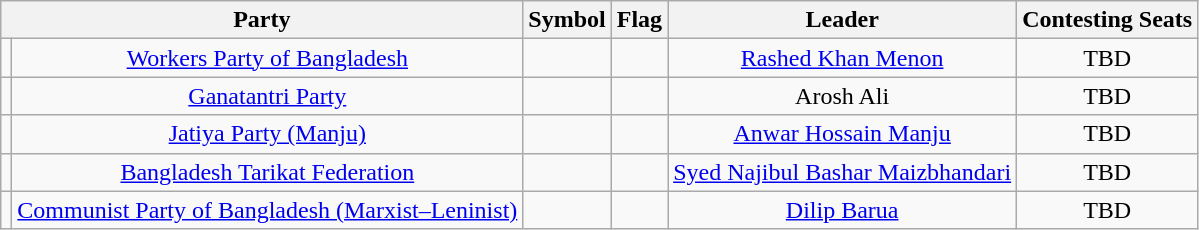<table class="wikitable" style="text-align:center">
<tr>
<th colspan="2">Party</th>
<th>Symbol</th>
<th>Flag</th>
<th>Leader</th>
<th>Contesting Seats</th>
</tr>
<tr>
<td></td>
<td><a href='#'>Workers Party of Bangladesh</a></td>
<td></td>
<td></td>
<td><a href='#'>Rashed Khan Menon</a></td>
<td>TBD</td>
</tr>
<tr>
<td></td>
<td><a href='#'>Ganatantri Party</a></td>
<td></td>
<td></td>
<td>Arosh Ali</td>
<td>TBD</td>
</tr>
<tr>
<td></td>
<td><a href='#'>Jatiya Party (Manju)</a></td>
<td></td>
<td></td>
<td><a href='#'>Anwar Hossain Manju</a></td>
<td>TBD</td>
</tr>
<tr>
<td></td>
<td><a href='#'>Bangladesh Tarikat Federation</a></td>
<td></td>
<td></td>
<td><a href='#'>Syed Najibul Bashar Maizbhandari</a></td>
<td>TBD</td>
</tr>
<tr>
<td></td>
<td><a href='#'>Communist Party of Bangladesh (Marxist–Leninist)</a></td>
<td></td>
<td></td>
<td><a href='#'>Dilip Barua</a></td>
<td>TBD</td>
</tr>
</table>
